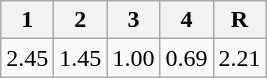<table class=wikitable>
<tr>
<th>1</th>
<th>2</th>
<th>3</th>
<th>4</th>
<th>R</th>
</tr>
<tr>
<td>2.45</td>
<td>1.45</td>
<td>1.00</td>
<td>0.69</td>
<td>2.21</td>
</tr>
</table>
